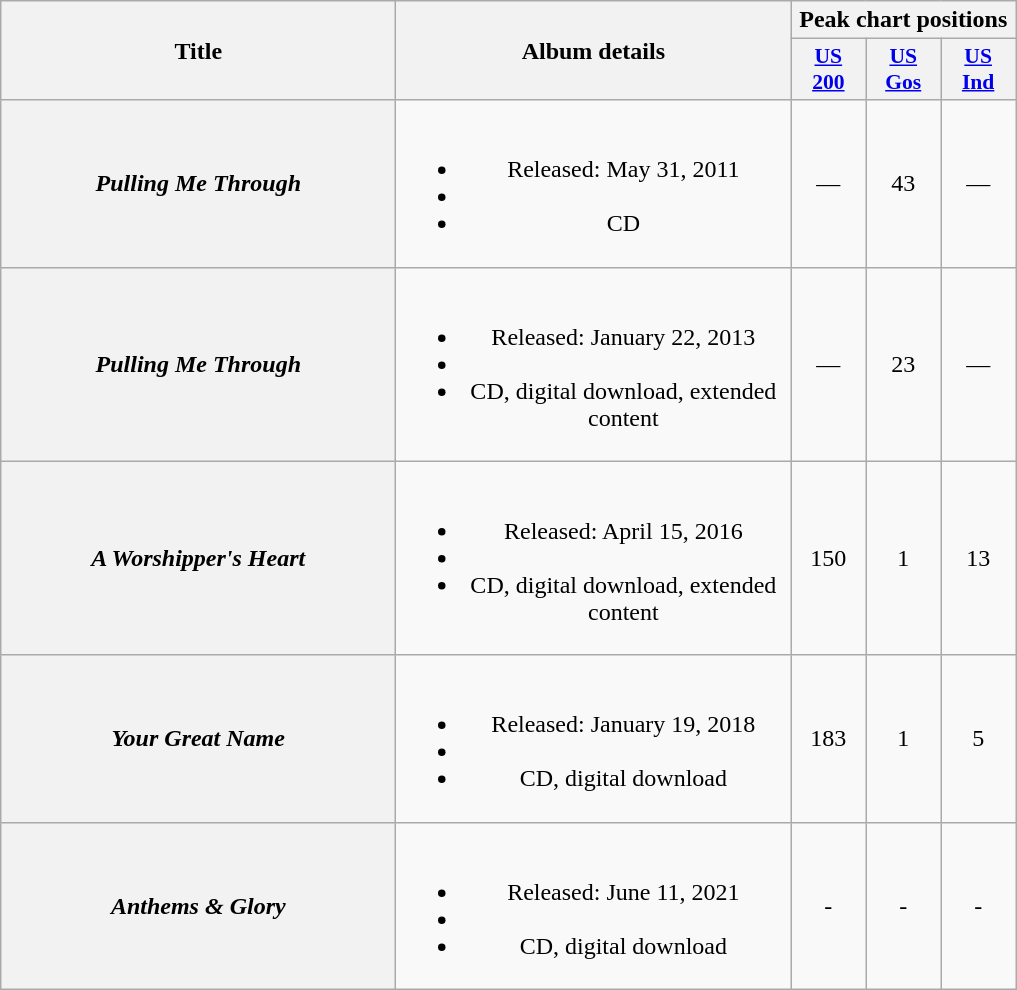<table class="wikitable plainrowheaders" style="text-align:center;">
<tr>
<th scope="col" rowspan="2" style="width:16em;">Title</th>
<th scope="col" rowspan="2" style="width:16em;">Album details</th>
<th scope="col" colspan="3">Peak chart positions</th>
</tr>
<tr>
<th style="width:3em; font-size:90%"><a href='#'>US<br>200</a><br></th>
<th style="width:3em; font-size:90%"><a href='#'>US<br>Gos</a><br></th>
<th style="width:3em; font-size:90%"><a href='#'>US<br>Ind</a><br></th>
</tr>
<tr>
<th scope="row"><em>Pulling Me Through</em></th>
<td><br><ul><li>Released: May 31, 2011</li><li></li><li>CD</li></ul></td>
<td>—</td>
<td>43</td>
<td>—</td>
</tr>
<tr>
<th scope="row"><em>Pulling Me Through</em></th>
<td><br><ul><li>Released: January 22, 2013</li><li></li><li>CD, digital download, extended content</li></ul></td>
<td>—</td>
<td>23</td>
<td>—</td>
</tr>
<tr>
<th scope="row"><em>A Worshipper's Heart</em></th>
<td><br><ul><li>Released: April 15, 2016</li><li></li><li>CD, digital download, extended content</li></ul></td>
<td>150</td>
<td>1</td>
<td>13</td>
</tr>
<tr>
<th scope="row"><em>Your Great Name</em></th>
<td><br><ul><li>Released: January 19, 2018</li><li></li><li>CD, digital download</li></ul></td>
<td>183</td>
<td>1</td>
<td>5</td>
</tr>
<tr>
<th scope="row"><em>Anthems & Glory</em></th>
<td><br><ul><li>Released: June 11, 2021</li><li></li><li>CD, digital download</li></ul></td>
<td>-</td>
<td>-</td>
<td>-</td>
</tr>
</table>
